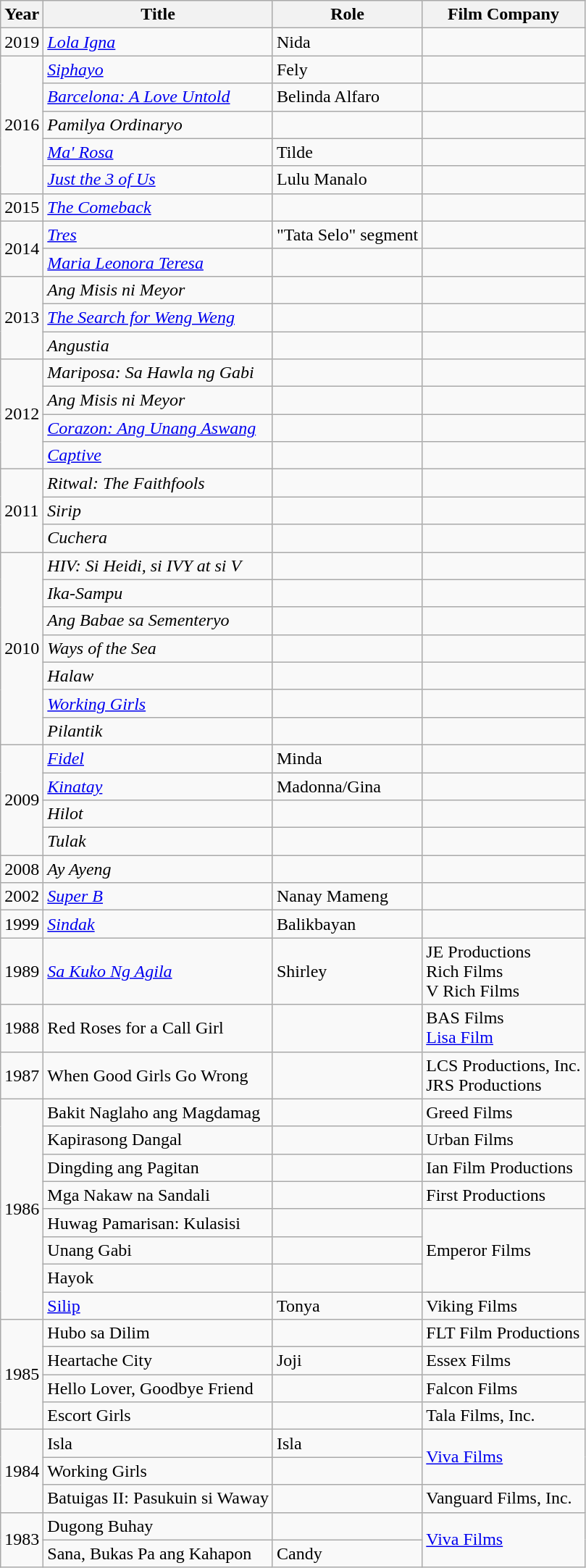<table class="wikitable">
<tr>
<th>Year</th>
<th>Title</th>
<th>Role</th>
<th>Film Company</th>
</tr>
<tr>
<td>2019</td>
<td><em><a href='#'>Lola Igna</a></em></td>
<td>Nida</td>
<td></td>
</tr>
<tr>
<td rowspan="5">2016</td>
<td><em><a href='#'>Siphayo</a></em></td>
<td>Fely</td>
<td></td>
</tr>
<tr>
<td><em><a href='#'>Barcelona: A Love Untold</a></em></td>
<td>Belinda Alfaro</td>
<td></td>
</tr>
<tr>
<td><em>Pamilya Ordinaryo</em></td>
<td></td>
<td></td>
</tr>
<tr>
<td><em><a href='#'>Ma' Rosa</a></em></td>
<td>Tilde</td>
<td></td>
</tr>
<tr>
<td><em><a href='#'>Just the 3 of Us</a></em></td>
<td>Lulu Manalo</td>
<td></td>
</tr>
<tr>
<td>2015</td>
<td><em><a href='#'>The Comeback</a></em></td>
<td></td>
<td></td>
</tr>
<tr>
<td rowspan="2">2014</td>
<td><em><a href='#'>Tres</a></em></td>
<td>"Tata Selo" segment</td>
<td></td>
</tr>
<tr>
<td><em><a href='#'>Maria Leonora Teresa</a></em></td>
<td></td>
<td></td>
</tr>
<tr>
<td rowspan="3">2013</td>
<td><em>Ang Misis ni Meyor</em></td>
<td></td>
<td></td>
</tr>
<tr>
<td><em><a href='#'>The Search for Weng Weng</a></em></td>
<td></td>
<td></td>
</tr>
<tr>
<td><em>Angustia</em></td>
<td></td>
<td></td>
</tr>
<tr>
<td rowspan="4">2012</td>
<td><em>Mariposa: Sa Hawla ng Gabi</em></td>
<td></td>
<td></td>
</tr>
<tr>
<td><em>Ang Misis ni Meyor</em></td>
<td></td>
<td></td>
</tr>
<tr>
<td><em><a href='#'>Corazon: Ang Unang Aswang</a></em></td>
<td></td>
<td></td>
</tr>
<tr>
<td><em><a href='#'>Captive</a></em></td>
<td></td>
<td></td>
</tr>
<tr>
<td rowspan="3">2011</td>
<td><em>Ritwal: The Faithfools</em></td>
<td></td>
<td></td>
</tr>
<tr>
<td><em>Sirip</em></td>
<td></td>
<td></td>
</tr>
<tr>
<td><em>Cuchera</em></td>
<td></td>
<td></td>
</tr>
<tr>
<td rowspan="7">2010</td>
<td><em>HIV: Si Heidi, si IVY at si V</em></td>
<td></td>
<td></td>
</tr>
<tr>
<td><em>Ika-Sampu</em></td>
<td></td>
<td></td>
</tr>
<tr>
<td><em>Ang Babae sa Sementeryo</em></td>
<td></td>
<td></td>
</tr>
<tr>
<td><em>Ways of the Sea</em></td>
<td></td>
<td></td>
</tr>
<tr>
<td><em>Halaw</em></td>
<td></td>
<td></td>
</tr>
<tr>
<td><em><a href='#'>Working Girls</a></em></td>
<td></td>
<td></td>
</tr>
<tr>
<td><em>Pilantik</em></td>
<td></td>
<td></td>
</tr>
<tr>
<td rowspan="4">2009</td>
<td><em><a href='#'>Fidel</a></em></td>
<td>Minda</td>
<td></td>
</tr>
<tr>
<td><em><a href='#'>Kinatay</a></em></td>
<td>Madonna/Gina</td>
<td></td>
</tr>
<tr>
<td><em>Hilot</em></td>
<td></td>
<td></td>
</tr>
<tr>
<td><em>Tulak</em></td>
<td></td>
<td></td>
</tr>
<tr>
<td>2008</td>
<td><em>Ay Ayeng</em></td>
<td></td>
<td></td>
</tr>
<tr>
<td>2002</td>
<td><em><a href='#'>Super B</a></em></td>
<td>Nanay Mameng</td>
<td></td>
</tr>
<tr>
<td>1999</td>
<td><em><a href='#'>Sindak</a></em></td>
<td>Balikbayan</td>
<td></td>
</tr>
<tr>
<td>1989</td>
<td><em><a href='#'>Sa Kuko Ng Agila</a></td>
<td>Shirley</td>
<td>JE Productions<br>Rich Films<br>V Rich Films</td>
</tr>
<tr>
<td>1988</td>
<td></em>Red Roses for a Call Girl<em></td>
<td></td>
<td>BAS Films<br><a href='#'>Lisa Film</a> </td>
</tr>
<tr>
<td>1987</td>
<td></em>When Good Girls Go Wrong<em></td>
<td></td>
<td>LCS Productions, Inc.<br>JRS Productions </td>
</tr>
<tr>
<td rowspan="8">1986</td>
<td></em>Bakit Naglaho ang Magdamag<em></td>
<td></td>
<td>Greed Films </td>
</tr>
<tr>
<td></em>Kapirasong Dangal<em></td>
<td></td>
<td>Urban Films </td>
</tr>
<tr>
<td></em>Dingding ang Pagitan<em></td>
<td></td>
<td>Ian Film Productions </td>
</tr>
<tr>
<td></em>Mga Nakaw na Sandali<em></td>
<td></td>
<td>First Productions </td>
</tr>
<tr>
<td></em>Huwag Pamarisan: Kulasisi<em></td>
<td></td>
<td rowspan="3">Emperor Films </td>
</tr>
<tr>
<td></em>Unang Gabi<em></td>
<td></td>
</tr>
<tr>
<td></em>Hayok<em></td>
<td></td>
</tr>
<tr>
<td></em><a href='#'>Silip</a><em></td>
<td>Tonya</td>
<td>Viking Films </td>
</tr>
<tr>
<td rowspan="4">1985</td>
<td></em>Hubo sa Dilim<em></td>
<td></td>
<td>FLT Film Productions </td>
</tr>
<tr>
<td></em>Heartache City<em></td>
<td>Joji</td>
<td>Essex Films </td>
</tr>
<tr>
<td></em>Hello Lover, Goodbye Friend<em></td>
<td></td>
<td>Falcon Films </td>
</tr>
<tr>
<td></em>Escort Girls<em></td>
<td></td>
<td>Tala Films, Inc. </td>
</tr>
<tr>
<td rowspan="3">1984</td>
<td></em>Isla<em></td>
<td>Isla</td>
<td rowspan="2"><a href='#'>Viva Films</a> </td>
</tr>
<tr>
<td></em>Working Girls<em></td>
<td></td>
</tr>
<tr>
<td></em>Batuigas II: Pasukuin si Waway<em></td>
<td></td>
<td>Vanguard Films, Inc. </td>
</tr>
<tr>
<td rowspan="2">1983</td>
<td></em>Dugong Buhay<em></td>
<td></td>
<td rowspan="2"><a href='#'>Viva Films</a> </td>
</tr>
<tr>
<td></em>Sana, Bukas Pa ang Kahapon<em></td>
<td>Candy </td>
</tr>
</table>
